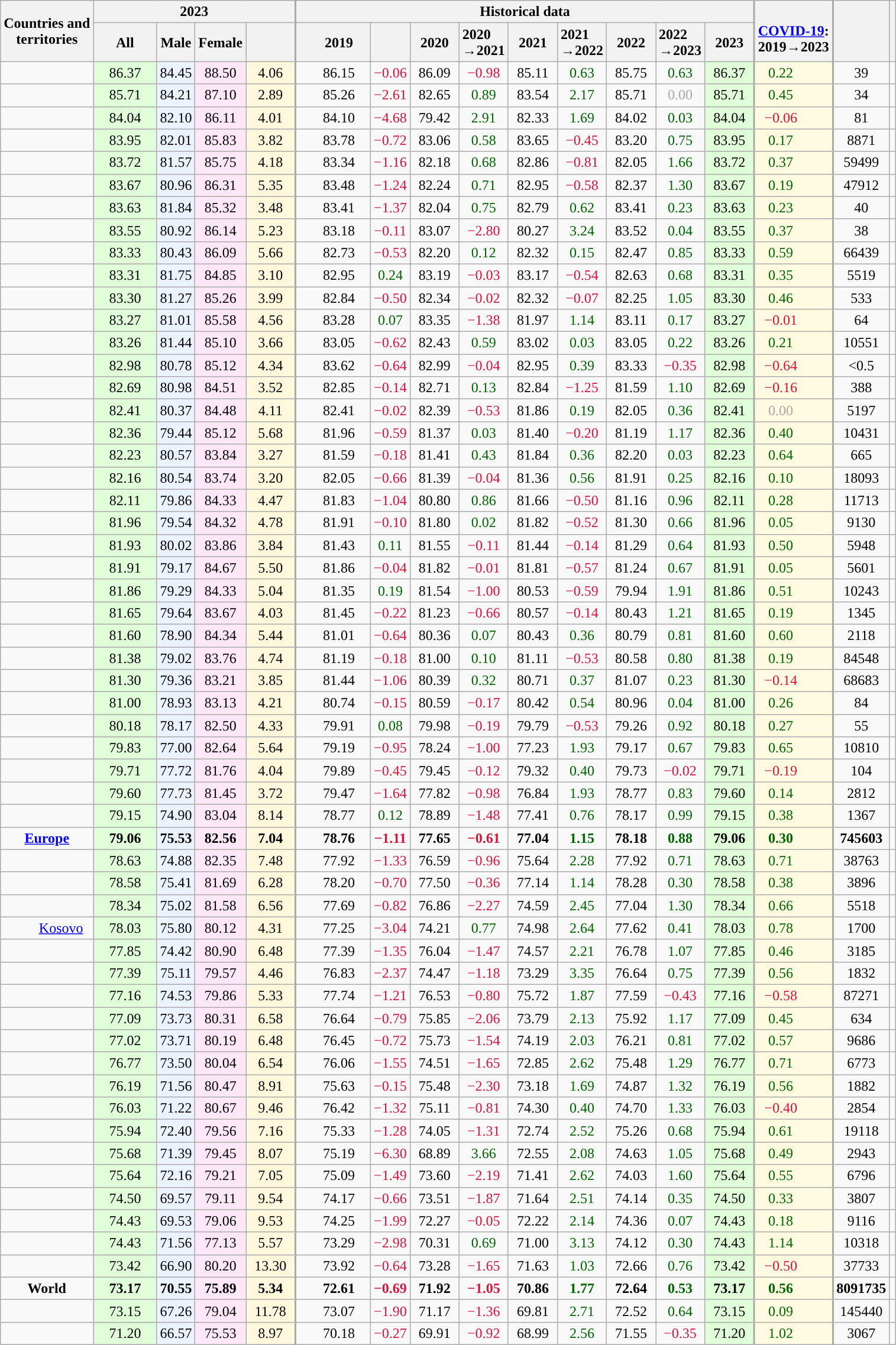<table class="wikitable sortable mw-datatable static-row-numbers sticky-header-multi sort-under col1left col7right col9right col11right col13right col15right col16right" style="text-align:center;">
<tr>
<th rowspan=2 style="vertical-align:middle;">Countries and<br>territories</th>
<th colspan=4>2023</th>
<th colspan=9 style="border-left-width:2px;">Historical data</th>
<th rowspan=2 style="border-left-width:2px; text-align:middle;"><br><a href='#'>COVID-19</a>:<br>2019→2023</th>
<th rowspan=2 style="border-left-width:2px; text-align:middle;"></th>
<th rowspan=2></th>
</tr>
<tr>
<th style="vertical-align:middle;width:4em;">All</th>
<th style="vertical-align:middle;">Male</th>
<th style="vertical-align:middle;">Female</th>
<th style="vertical-align:middle; width:3em;"></th>
<th style="border-left-width:2px; vertical-align:middle; width:4em; padding-left:1em;">2019</th>
<th style="text-align:left;"></th>
<th style="vertical-align:middle; width:3em;">2020</th>
<th style="text-align:left;">2020<br>→2021</th>
<th style="vertical-align:middle; width:3em;">2021</th>
<th style="text-align:left;">2021<br>→2022</th>
<th style="vertical-align:middle; width:3em;">2022</th>
<th style="text-align:left;">2022<br>→2023</th>
<th style="vertical-align:middle; width:3em;">2023</th>
</tr>
<tr>
<td></td>
<td style="background:#e0ffd8;">86.37</td>
<td style="background:#eaf3ff;">84.45</td>
<td style="background:#fee7f6;">88.50</td>
<td style="background:#fff8dc;">4.06</td>
<td style="border-left-width:2px;padding-left:1em;">86.15</td>
<td style="color:crimson;">−0.06</td>
<td>86.09</td>
<td style="color:crimson;">−0.98</td>
<td>85.11</td>
<td style="color:darkgreen;">0.63</td>
<td>85.75</td>
<td style="color:darkgreen;">0.63</td>
<td style="background:#e0ffd8;">86.37</td>
<td style="background:#fffae0;border-left-width:2px;padding-right:2em;color:darkgreen;">0.22</td>
<td style="border-left-width:2px;">39</td>
<td></td>
</tr>
<tr>
<td></td>
<td style="background:#e0ffd8;">85.71</td>
<td style="background:#eaf3ff;">84.21</td>
<td style="background:#fee7f6;">87.10</td>
<td style="background:#fff8dc;">2.89</td>
<td style="border-left-width:2px;padding-left:1em;">85.26</td>
<td style="color:crimson;">−2.61</td>
<td>82.65</td>
<td style="color:darkgreen;">0.89</td>
<td>83.54</td>
<td style="color:darkgreen;">2.17</td>
<td>85.71</td>
<td style="color:darkgray;">0.00</td>
<td style="background:#e0ffd8;">85.71</td>
<td style="background:#fffae0;border-left-width:2px;padding-right:2em;color:darkgreen;">0.45</td>
<td style="border-left-width:2px;">34</td>
<td></td>
</tr>
<tr>
<td></td>
<td style="background:#e0ffd8;">84.04</td>
<td style="background:#eaf3ff;">82.10</td>
<td style="background:#fee7f6;">86.11</td>
<td style="background:#fff8dc;">4.01</td>
<td style="border-left-width:2px;padding-left:1em;">84.10</td>
<td style="color:crimson;">−4.68</td>
<td>79.42</td>
<td style="color:darkgreen;">2.91</td>
<td>82.33</td>
<td style="color:darkgreen;">1.69</td>
<td>84.02</td>
<td style="color:darkgreen;">0.03</td>
<td style="background:#e0ffd8;">84.04</td>
<td style="background:#fffae0;border-left-width:2px;padding-right:2em;color:crimson;">−0.06</td>
<td style="border-left-width:2px;">81</td>
<td></td>
</tr>
<tr>
<td></td>
<td style="background:#e0ffd8;">83.95</td>
<td style="background:#eaf3ff;">82.01</td>
<td style="background:#fee7f6;">85.83</td>
<td style="background:#fff8dc;">3.82</td>
<td style="border-left-width:2px;padding-left:1em;">83.78</td>
<td style="color:crimson;">−0.72</td>
<td>83.06</td>
<td style="color:darkgreen;">0.58</td>
<td>83.65</td>
<td style="color:crimson;">−0.45</td>
<td>83.20</td>
<td style="color:darkgreen;">0.75</td>
<td style="background:#e0ffd8;">83.95</td>
<td style="background:#fffae0;border-left-width:2px;padding-right:2em;color:darkgreen;">0.17</td>
<td style="border-left-width:2px;">8871</td>
<td></td>
</tr>
<tr>
<td></td>
<td style="background:#e0ffd8;">83.72</td>
<td style="background:#eaf3ff;">81.57</td>
<td style="background:#fee7f6;">85.75</td>
<td style="background:#fff8dc;">4.18</td>
<td style="border-left-width:2px;padding-left:1em;">83.34</td>
<td style="color:crimson;">−1.16</td>
<td>82.18</td>
<td style="color:darkgreen;">0.68</td>
<td>82.86</td>
<td style="color:crimson;">−0.81</td>
<td>82.05</td>
<td style="color:darkgreen;">1.66</td>
<td style="background:#e0ffd8;">83.72</td>
<td style="background:#fffae0;border-left-width:2px;padding-right:2em;color:darkgreen;">0.37</td>
<td style="border-left-width:2px;">59499</td>
<td></td>
</tr>
<tr>
<td></td>
<td style="background:#e0ffd8;">83.67</td>
<td style="background:#eaf3ff;">80.96</td>
<td style="background:#fee7f6;">86.31</td>
<td style="background:#fff8dc;">5.35</td>
<td style="border-left-width:2px;padding-left:1em;">83.48</td>
<td style="color:crimson;">−1.24</td>
<td>82.24</td>
<td style="color:darkgreen;">0.71</td>
<td>82.95</td>
<td style="color:crimson;">−0.58</td>
<td>82.37</td>
<td style="color:darkgreen;">1.30</td>
<td style="background:#e0ffd8;">83.67</td>
<td style="background:#fffae0;border-left-width:2px;padding-right:2em;color:darkgreen;">0.19</td>
<td style="border-left-width:2px;">47912</td>
<td></td>
</tr>
<tr>
<td></td>
<td style="background:#e0ffd8;">83.63</td>
<td style="background:#eaf3ff;">81.84</td>
<td style="background:#fee7f6;">85.32</td>
<td style="background:#fff8dc;">3.48</td>
<td style="border-left-width:2px;padding-left:1em;">83.41</td>
<td style="color:crimson;">−1.37</td>
<td>82.04</td>
<td style="color:darkgreen;">0.75</td>
<td>82.79</td>
<td style="color:darkgreen;">0.62</td>
<td>83.41</td>
<td style="color:darkgreen;">0.23</td>
<td style="background:#e0ffd8;">83.63</td>
<td style="background:#fffae0;border-left-width:2px;padding-right:2em;color:darkgreen;">0.23</td>
<td style="border-left-width:2px;">40</td>
<td></td>
</tr>
<tr>
<td></td>
<td style="background:#e0ffd8;">83.55</td>
<td style="background:#eaf3ff;">80.92</td>
<td style="background:#fee7f6;">86.14</td>
<td style="background:#fff8dc;">5.23</td>
<td style="border-left-width:2px;padding-left:1em;">83.18</td>
<td style="color:crimson;">−0.11</td>
<td>83.07</td>
<td style="color:crimson;">−2.80</td>
<td>80.27</td>
<td style="color:darkgreen;">3.24</td>
<td>83.52</td>
<td style="color:darkgreen;">0.04</td>
<td style="background:#e0ffd8;">83.55</td>
<td style="background:#fffae0;border-left-width:2px;padding-right:2em;color:darkgreen;">0.37</td>
<td style="border-left-width:2px;">38</td>
<td></td>
</tr>
<tr>
<td></td>
<td style="background:#e0ffd8;">83.33</td>
<td style="background:#eaf3ff;">80.43</td>
<td style="background:#fee7f6;">86.09</td>
<td style="background:#fff8dc;">5.66</td>
<td style="border-left-width:2px;padding-left:1em;">82.73</td>
<td style="color:crimson;">−0.53</td>
<td>82.20</td>
<td style="color:darkgreen;">0.12</td>
<td>82.32</td>
<td style="color:darkgreen;">0.15</td>
<td>82.47</td>
<td style="color:darkgreen;">0.85</td>
<td style="background:#e0ffd8;">83.33</td>
<td style="background:#fffae0;border-left-width:2px;padding-right:2em;color:darkgreen;">0.59</td>
<td style="border-left-width:2px;">66439</td>
<td></td>
</tr>
<tr>
<td></td>
<td style="background:#e0ffd8;">83.31</td>
<td style="background:#eaf3ff;">81.75</td>
<td style="background:#fee7f6;">84.85</td>
<td style="background:#fff8dc;">3.10</td>
<td style="border-left-width:2px;padding-left:1em;">82.95</td>
<td style="color:darkgreen;">0.24</td>
<td>83.19</td>
<td style="color:crimson;">−0.03</td>
<td>83.17</td>
<td style="color:crimson;">−0.54</td>
<td>82.63</td>
<td style="color:darkgreen;">0.68</td>
<td style="background:#e0ffd8;">83.31</td>
<td style="background:#fffae0;border-left-width:2px;padding-right:2em;color:darkgreen;">0.35</td>
<td style="border-left-width:2px;">5519</td>
<td></td>
</tr>
<tr>
<td></td>
<td style="background:#e0ffd8;">83.30</td>
<td style="background:#eaf3ff;">81.27</td>
<td style="background:#fee7f6;">85.26</td>
<td style="background:#fff8dc;">3.99</td>
<td style="border-left-width:2px;padding-left:1em;">82.84</td>
<td style="color:crimson;">−0.50</td>
<td>82.34</td>
<td style="color:crimson;">−0.02</td>
<td>82.32</td>
<td style="color:crimson;">−0.07</td>
<td>82.25</td>
<td style="color:darkgreen;">1.05</td>
<td style="background:#e0ffd8;">83.30</td>
<td style="background:#fffae0;border-left-width:2px;padding-right:2em;color:darkgreen;">0.46</td>
<td style="border-left-width:2px;">533</td>
<td></td>
</tr>
<tr>
<td></td>
<td style="background:#e0ffd8;">83.27</td>
<td style="background:#eaf3ff;">81.01</td>
<td style="background:#fee7f6;">85.58</td>
<td style="background:#fff8dc;">4.56</td>
<td style="border-left-width:2px;padding-left:1em;">83.28</td>
<td style="color:darkgreen;">0.07</td>
<td>83.35</td>
<td style="color:crimson;">−1.38</td>
<td>81.97</td>
<td style="color:darkgreen;">1.14</td>
<td>83.11</td>
<td style="color:darkgreen;">0.17</td>
<td style="background:#e0ffd8;">83.27</td>
<td style="background:#fffae0;border-left-width:2px;padding-right:2em;color:crimson;">−0.01</td>
<td style="border-left-width:2px;">64</td>
<td></td>
</tr>
<tr>
<td></td>
<td style="background:#e0ffd8;">83.26</td>
<td style="background:#eaf3ff;">81.44</td>
<td style="background:#fee7f6;">85.10</td>
<td style="background:#fff8dc;">3.66</td>
<td style="border-left-width:2px;padding-left:1em;">83.05</td>
<td style="color:crimson;">−0.62</td>
<td>82.43</td>
<td style="color:darkgreen;">0.59</td>
<td>83.02</td>
<td style="color:darkgreen;">0.03</td>
<td>83.05</td>
<td style="color:darkgreen;">0.22</td>
<td style="background:#e0ffd8;">83.26</td>
<td style="background:#fffae0;border-left-width:2px;padding-right:2em;color:darkgreen;">0.21</td>
<td style="border-left-width:2px;">10551</td>
<td></td>
</tr>
<tr>
<td></td>
<td style="background:#e0ffd8;">82.98</td>
<td style="background:#eaf3ff;">80.78</td>
<td style="background:#fee7f6;">85.12</td>
<td style="background:#fff8dc;">4.34</td>
<td style="border-left-width:2px;padding-left:1em;">83.62</td>
<td style="color:crimson;">−0.64</td>
<td>82.99</td>
<td style="color:crimson;">−0.04</td>
<td>82.95</td>
<td style="color:darkgreen;">0.39</td>
<td>83.33</td>
<td style="color:crimson;">−0.35</td>
<td style="background:#e0ffd8;">82.98</td>
<td style="background:#fffae0;border-left-width:2px;padding-right:2em;color:crimson;">−0.64</td>
<td style="border-left-width:2px;"><0.5</td>
<td></td>
</tr>
<tr>
<td></td>
<td style="background:#e0ffd8;">82.69</td>
<td style="background:#eaf3ff;">80.98</td>
<td style="background:#fee7f6;">84.51</td>
<td style="background:#fff8dc;">3.52</td>
<td style="border-left-width:2px;padding-left:1em;">82.85</td>
<td style="color:crimson;">−0.14</td>
<td>82.71</td>
<td style="color:darkgreen;">0.13</td>
<td>82.84</td>
<td style="color:crimson;">−1.25</td>
<td>81.59</td>
<td style="color:darkgreen;">1.10</td>
<td style="background:#e0ffd8;">82.69</td>
<td style="background:#fffae0;border-left-width:2px;padding-right:2em;color:crimson;">−0.16</td>
<td style="border-left-width:2px;">388</td>
<td></td>
</tr>
<tr>
<td></td>
<td style="background:#e0ffd8;">82.41</td>
<td style="background:#eaf3ff;">80.37</td>
<td style="background:#fee7f6;">84.48</td>
<td style="background:#fff8dc;">4.11</td>
<td style="border-left-width:2px;padding-left:1em;">82.41</td>
<td style="color:crimson;">−0.02</td>
<td>82.39</td>
<td style="color:crimson;">−0.53</td>
<td>81.86</td>
<td style="color:darkgreen;">0.19</td>
<td>82.05</td>
<td style="color:darkgreen;">0.36</td>
<td style="background:#e0ffd8;">82.41</td>
<td style="background:#fffae0;border-left-width:2px;padding-right:2em;color:darkgray;">0.00</td>
<td style="border-left-width:2px;">5197</td>
<td></td>
</tr>
<tr>
<td></td>
<td style="background:#e0ffd8;">82.36</td>
<td style="background:#eaf3ff;">79.44</td>
<td style="background:#fee7f6;">85.12</td>
<td style="background:#fff8dc;">5.68</td>
<td style="border-left-width:2px;padding-left:1em;">81.96</td>
<td style="color:crimson;">−0.59</td>
<td>81.37</td>
<td style="color:darkgreen;">0.03</td>
<td>81.40</td>
<td style="color:crimson;">−0.20</td>
<td>81.19</td>
<td style="color:darkgreen;">1.17</td>
<td style="background:#e0ffd8;">82.36</td>
<td style="background:#fffae0;border-left-width:2px;padding-right:2em;color:darkgreen;">0.40</td>
<td style="border-left-width:2px;">10431</td>
<td></td>
</tr>
<tr>
<td></td>
<td style="background:#e0ffd8;">82.23</td>
<td style="background:#eaf3ff;">80.57</td>
<td style="background:#fee7f6;">83.84</td>
<td style="background:#fff8dc;">3.27</td>
<td style="border-left-width:2px;padding-left:1em;">81.59</td>
<td style="color:crimson;">−0.18</td>
<td>81.41</td>
<td style="color:darkgreen;">0.43</td>
<td>81.84</td>
<td style="color:darkgreen;">0.36</td>
<td>82.20</td>
<td style="color:darkgreen;">0.03</td>
<td style="background:#e0ffd8;">82.23</td>
<td style="background:#fffae0;border-left-width:2px;padding-right:2em;color:darkgreen;">0.64</td>
<td style="border-left-width:2px;">665</td>
<td></td>
</tr>
<tr>
<td></td>
<td style="background:#e0ffd8;">82.16</td>
<td style="background:#eaf3ff;">80.54</td>
<td style="background:#fee7f6;">83.74</td>
<td style="background:#fff8dc;">3.20</td>
<td style="border-left-width:2px;padding-left:1em;">82.05</td>
<td style="color:crimson;">−0.66</td>
<td>81.39</td>
<td style="color:crimson;">−0.04</td>
<td>81.36</td>
<td style="color:darkgreen;">0.56</td>
<td>81.91</td>
<td style="color:darkgreen;">0.25</td>
<td style="background:#e0ffd8;">82.16</td>
<td style="background:#fffae0;border-left-width:2px;padding-right:2em;color:darkgreen;">0.10</td>
<td style="border-left-width:2px;">18093</td>
<td></td>
</tr>
<tr>
<td></td>
<td style="background:#e0ffd8;">82.11</td>
<td style="background:#eaf3ff;">79.86</td>
<td style="background:#fee7f6;">84.33</td>
<td style="background:#fff8dc;">4.47</td>
<td style="border-left-width:2px;padding-left:1em;">81.83</td>
<td style="color:crimson;">−1.04</td>
<td>80.80</td>
<td style="color:darkgreen;">0.86</td>
<td>81.66</td>
<td style="color:crimson;">−0.50</td>
<td>81.16</td>
<td style="color:darkgreen;">0.96</td>
<td style="background:#e0ffd8;">82.11</td>
<td style="background:#fffae0;border-left-width:2px;padding-right:2em;color:darkgreen;">0.28</td>
<td style="border-left-width:2px;">11713</td>
<td></td>
</tr>
<tr>
<td></td>
<td style="background:#e0ffd8;">81.96</td>
<td style="background:#eaf3ff;">79.54</td>
<td style="background:#fee7f6;">84.32</td>
<td style="background:#fff8dc;">4.78</td>
<td style="border-left-width:2px;padding-left:1em;">81.91</td>
<td style="color:crimson;">−0.10</td>
<td>81.80</td>
<td style="color:darkgreen;">0.02</td>
<td>81.82</td>
<td style="color:crimson;">−0.52</td>
<td>81.30</td>
<td style="color:darkgreen;">0.66</td>
<td style="background:#e0ffd8;">81.96</td>
<td style="background:#fffae0;border-left-width:2px;padding-right:2em;color:darkgreen;">0.05</td>
<td style="border-left-width:2px;">9130</td>
<td></td>
</tr>
<tr>
<td></td>
<td style="background:#e0ffd8;">81.93</td>
<td style="background:#eaf3ff;">80.02</td>
<td style="background:#fee7f6;">83.86</td>
<td style="background:#fff8dc;">3.84</td>
<td style="border-left-width:2px;padding-left:1em;">81.43</td>
<td style="color:darkgreen;">0.11</td>
<td>81.55</td>
<td style="color:crimson;">−0.11</td>
<td>81.44</td>
<td style="color:crimson;">−0.14</td>
<td>81.29</td>
<td style="color:darkgreen;">0.64</td>
<td style="background:#e0ffd8;">81.93</td>
<td style="background:#fffae0;border-left-width:2px;padding-right:2em;color:darkgreen;">0.50</td>
<td style="border-left-width:2px;">5948</td>
<td></td>
</tr>
<tr>
<td></td>
<td style="background:#e0ffd8;">81.91</td>
<td style="background:#eaf3ff;">79.17</td>
<td style="background:#fee7f6;">84.67</td>
<td style="background:#fff8dc;">5.50</td>
<td style="border-left-width:2px;padding-left:1em;">81.86</td>
<td style="color:crimson;">−0.04</td>
<td>81.82</td>
<td style="color:crimson;">−0.01</td>
<td>81.81</td>
<td style="color:crimson;">−0.57</td>
<td>81.24</td>
<td style="color:darkgreen;">0.67</td>
<td style="background:#e0ffd8;">81.91</td>
<td style="background:#fffae0;border-left-width:2px;padding-right:2em;color:darkgreen;">0.05</td>
<td style="border-left-width:2px;">5601</td>
<td></td>
</tr>
<tr>
<td></td>
<td style="background:#e0ffd8;">81.86</td>
<td style="background:#eaf3ff;">79.29</td>
<td style="background:#fee7f6;">84.33</td>
<td style="background:#fff8dc;">5.04</td>
<td style="border-left-width:2px;padding-left:1em;">81.35</td>
<td style="color:darkgreen;">0.19</td>
<td>81.54</td>
<td style="color:crimson;">−1.00</td>
<td>80.53</td>
<td style="color:crimson;">−0.59</td>
<td>79.94</td>
<td style="color:darkgreen;">1.91</td>
<td style="background:#e0ffd8;">81.86</td>
<td style="background:#fffae0;border-left-width:2px;padding-right:2em;color:darkgreen;">0.51</td>
<td style="border-left-width:2px;">10243</td>
<td></td>
</tr>
<tr>
<td></td>
<td style="background:#e0ffd8;">81.65</td>
<td style="background:#eaf3ff;">79.64</td>
<td style="background:#fee7f6;">83.67</td>
<td style="background:#fff8dc;">4.03</td>
<td style="border-left-width:2px;padding-left:1em;">81.45</td>
<td style="color:crimson;">−0.22</td>
<td>81.23</td>
<td style="color:crimson;">−0.66</td>
<td>80.57</td>
<td style="color:crimson;">−0.14</td>
<td>80.43</td>
<td style="color:darkgreen;">1.21</td>
<td style="background:#e0ffd8;">81.65</td>
<td style="background:#fffae0;border-left-width:2px;padding-right:2em;color:darkgreen;">0.19</td>
<td style="border-left-width:2px;">1345</td>
<td></td>
</tr>
<tr>
<td></td>
<td style="background:#e0ffd8;">81.60</td>
<td style="background:#eaf3ff;">78.90</td>
<td style="background:#fee7f6;">84.34</td>
<td style="background:#fff8dc;">5.44</td>
<td style="border-left-width:2px;padding-left:1em;">81.01</td>
<td style="color:crimson;">−0.64</td>
<td>80.36</td>
<td style="color:darkgreen;">0.07</td>
<td>80.43</td>
<td style="color:darkgreen;">0.36</td>
<td>80.79</td>
<td style="color:darkgreen;">0.81</td>
<td style="background:#e0ffd8;">81.60</td>
<td style="background:#fffae0;border-left-width:2px;padding-right:2em;color:darkgreen;">0.60</td>
<td style="border-left-width:2px;">2118</td>
<td></td>
</tr>
<tr>
<td></td>
<td style="background:#e0ffd8;">81.38</td>
<td style="background:#eaf3ff;">79.02</td>
<td style="background:#fee7f6;">83.76</td>
<td style="background:#fff8dc;">4.74</td>
<td style="border-left-width:2px;padding-left:1em;">81.19</td>
<td style="color:crimson;">−0.18</td>
<td>81.00</td>
<td style="color:darkgreen;">0.10</td>
<td>81.11</td>
<td style="color:crimson;">−0.53</td>
<td>80.58</td>
<td style="color:darkgreen;">0.80</td>
<td style="background:#e0ffd8;">81.38</td>
<td style="background:#fffae0;border-left-width:2px;padding-right:2em;color:darkgreen;">0.19</td>
<td style="border-left-width:2px;">84548</td>
<td></td>
</tr>
<tr>
<td></td>
<td style="background:#e0ffd8;">81.30</td>
<td style="background:#eaf3ff;">79.36</td>
<td style="background:#fee7f6;">83.21</td>
<td style="background:#fff8dc;">3.85</td>
<td style="border-left-width:2px;padding-left:1em;">81.44</td>
<td style="color:crimson;">−1.06</td>
<td>80.39</td>
<td style="color:darkgreen;">0.32</td>
<td>80.71</td>
<td style="color:darkgreen;">0.37</td>
<td>81.07</td>
<td style="color:darkgreen;">0.23</td>
<td style="background:#e0ffd8;">81.30</td>
<td style="background:#fffae0;border-left-width:2px;padding-right:2em;color:crimson;">−0.14</td>
<td style="border-left-width:2px;">68683</td>
<td></td>
</tr>
<tr>
<td></td>
<td style="background:#e0ffd8;">81.00</td>
<td style="background:#eaf3ff;">78.93</td>
<td style="background:#fee7f6;">83.13</td>
<td style="background:#fff8dc;">4.21</td>
<td style="border-left-width:2px;padding-left:1em;">80.74</td>
<td style="color:crimson;">−0.15</td>
<td>80.59</td>
<td style="color:crimson;">−0.17</td>
<td>80.42</td>
<td style="color:darkgreen;">0.54</td>
<td>80.96</td>
<td style="color:darkgreen;">0.04</td>
<td style="background:#e0ffd8;">81.00</td>
<td style="background:#fffae0;border-left-width:2px;padding-right:2em;color:darkgreen;">0.26</td>
<td style="border-left-width:2px;">84</td>
<td></td>
</tr>
<tr>
<td></td>
<td style="background:#e0ffd8;">80.18</td>
<td style="background:#eaf3ff;">78.17</td>
<td style="background:#fee7f6;">82.50</td>
<td style="background:#fff8dc;">4.33</td>
<td style="border-left-width:2px;padding-left:1em;">79.91</td>
<td style="color:darkgreen;">0.08</td>
<td>79.98</td>
<td style="color:crimson;">−0.19</td>
<td>79.79</td>
<td style="color:crimson;">−0.53</td>
<td>79.26</td>
<td style="color:darkgreen;">0.92</td>
<td style="background:#e0ffd8;">80.18</td>
<td style="background:#fffae0;border-left-width:2px;padding-right:2em;color:darkgreen;">0.27</td>
<td style="border-left-width:2px;">55</td>
<td></td>
</tr>
<tr>
<td></td>
<td style="background:#e0ffd8;">79.83</td>
<td style="background:#eaf3ff;">77.00</td>
<td style="background:#fee7f6;">82.64</td>
<td style="background:#fff8dc;">5.64</td>
<td style="border-left-width:2px;padding-left:1em;">79.19</td>
<td style="color:crimson;">−0.95</td>
<td>78.24</td>
<td style="color:crimson;">−1.00</td>
<td>77.23</td>
<td style="color:darkgreen;">1.93</td>
<td>79.17</td>
<td style="color:darkgreen;">0.67</td>
<td style="background:#e0ffd8;">79.83</td>
<td style="background:#fffae0;border-left-width:2px;padding-right:2em;color:darkgreen;">0.65</td>
<td style="border-left-width:2px;">10810</td>
<td></td>
</tr>
<tr>
<td></td>
<td style="background:#e0ffd8;">79.71</td>
<td style="background:#eaf3ff;">77.72</td>
<td style="background:#fee7f6;">81.76</td>
<td style="background:#fff8dc;">4.04</td>
<td style="border-left-width:2px;padding-left:1em;">79.89</td>
<td style="color:crimson;">−0.45</td>
<td>79.45</td>
<td style="color:crimson;">−0.12</td>
<td>79.32</td>
<td style="color:darkgreen;">0.40</td>
<td>79.73</td>
<td style="color:crimson;">−0.02</td>
<td style="background:#e0ffd8;">79.71</td>
<td style="background:#fffae0;border-left-width:2px;padding-right:2em;color:crimson;">−0.19</td>
<td style="border-left-width:2px;">104</td>
<td></td>
</tr>
<tr>
<td></td>
<td style="background:#e0ffd8;">79.60</td>
<td style="background:#eaf3ff;">77.73</td>
<td style="background:#fee7f6;">81.45</td>
<td style="background:#fff8dc;">3.72</td>
<td style="border-left-width:2px;padding-left:1em;">79.47</td>
<td style="color:crimson;">−1.64</td>
<td>77.82</td>
<td style="color:crimson;">−0.98</td>
<td>76.84</td>
<td style="color:darkgreen;">1.93</td>
<td>78.77</td>
<td style="color:darkgreen;">0.83</td>
<td style="background:#e0ffd8;">79.60</td>
<td style="background:#fffae0;border-left-width:2px;padding-right:2em;color:darkgreen;">0.14</td>
<td style="border-left-width:2px;">2812</td>
<td></td>
</tr>
<tr>
<td></td>
<td style="background:#e0ffd8;">79.15</td>
<td style="background:#eaf3ff;">74.90</td>
<td style="background:#fee7f6;">83.04</td>
<td style="background:#fff8dc;">8.14</td>
<td style="border-left-width:2px;padding-left:1em;">78.77</td>
<td style="color:darkgreen;">0.12</td>
<td>78.89</td>
<td style="color:crimson;">−1.48</td>
<td>77.41</td>
<td style="color:darkgreen;">0.76</td>
<td>78.17</td>
<td style="color:darkgreen;">0.99</td>
<td style="background:#e0ffd8;">79.15</td>
<td style="background:#fffae0;border-left-width:2px;padding-right:2em;color:darkgreen;">0.38</td>
<td style="border-left-width:2px;">1367</td>
<td></td>
</tr>
<tr class=static-row-header>
<td><strong><a href='#'>Europe</a></strong></td>
<td style="background:#e0ffd8;"><strong>79.06</strong></td>
<td style="background:#eaf3ff;"><strong>75.53</strong></td>
<td style="background:#fee7f6;"><strong>82.56</strong></td>
<td style="background:#fff8dc;"><strong>7.04</strong></td>
<td style="border-left-width:2px;padding-left:1em;"><strong>78.76</strong></td>
<td style="color:crimson;"><strong>−1.11</strong></td>
<td><strong>77.65</strong></td>
<td style="color:crimson;"><strong>−0.61</strong></td>
<td><strong>77.04</strong></td>
<td style="color:darkgreen;"><strong>1.15</strong></td>
<td><strong>78.18</strong></td>
<td style="color:darkgreen;"><strong>0.88</strong></td>
<td style="background:#e0ffd8;"><strong>79.06</strong></td>
<td style="background:#fffae0;border-left-width:2px;padding-right:2em;color:darkgreen;"><strong>0.30</strong></td>
<td style="border-left-width:2px;"><strong>745603</strong></td>
<td></td>
</tr>
<tr>
<td></td>
<td style="background:#e0ffd8;">78.63</td>
<td style="background:#eaf3ff;">74.88</td>
<td style="background:#fee7f6;">82.35</td>
<td style="background:#fff8dc;">7.48</td>
<td style="border-left-width:2px;padding-left:1em;">77.92</td>
<td style="color:crimson;">−1.33</td>
<td>76.59</td>
<td style="color:crimson;">−0.96</td>
<td>75.64</td>
<td style="color:darkgreen;">2.28</td>
<td>77.92</td>
<td style="color:darkgreen;">0.71</td>
<td style="background:#e0ffd8;">78.63</td>
<td style="background:#fffae0;border-left-width:2px;padding-right:2em;color:darkgreen;">0.71</td>
<td style="border-left-width:2px;">38763</td>
<td></td>
</tr>
<tr>
<td></td>
<td style="background:#e0ffd8;">78.58</td>
<td style="background:#eaf3ff;">75.41</td>
<td style="background:#fee7f6;">81.69</td>
<td style="background:#fff8dc;">6.28</td>
<td style="border-left-width:2px;padding-left:1em;">78.20</td>
<td style="color:crimson;">−0.70</td>
<td>77.50</td>
<td style="color:crimson;">−0.36</td>
<td>77.14</td>
<td style="color:darkgreen;">1.14</td>
<td>78.28</td>
<td style="color:darkgreen;">0.30</td>
<td style="background:#e0ffd8;">78.58</td>
<td style="background:#fffae0;border-left-width:2px;padding-right:2em;color:darkgreen;">0.38</td>
<td style="border-left-width:2px;">3896</td>
<td></td>
</tr>
<tr>
<td></td>
<td style="background:#e0ffd8;">78.34</td>
<td style="background:#eaf3ff;">75.02</td>
<td style="background:#fee7f6;">81.58</td>
<td style="background:#fff8dc;">6.56</td>
<td style="border-left-width:2px;padding-left:1em;">77.69</td>
<td style="color:crimson;">−0.82</td>
<td>76.86</td>
<td style="color:crimson;">−2.27</td>
<td>74.59</td>
<td style="color:darkgreen;">2.45</td>
<td>77.04</td>
<td style="color:darkgreen;">1.30</td>
<td style="background:#e0ffd8;">78.34</td>
<td style="background:#fffae0;border-left-width:2px;padding-right:2em;color:darkgreen;">0.66</td>
<td style="border-left-width:2px;">5518</td>
<td></td>
</tr>
<tr>
<td style="padding-left:35px;"><a href='#'>Kosovo</a></td>
<td style="background:#e0ffd8;">78.03</td>
<td style="background:#eaf3ff;">75.80</td>
<td style="background:#fee7f6;">80.12</td>
<td style="background:#fff8dc;">4.31</td>
<td style="border-left-width:2px;padding-left:1em;">77.25</td>
<td style="color:crimson;">−3.04</td>
<td>74.21</td>
<td style="color:darkgreen;">0.77</td>
<td>74.98</td>
<td style="color:darkgreen;">2.64</td>
<td>77.62</td>
<td style="color:darkgreen;">0.41</td>
<td style="background:#e0ffd8;">78.03</td>
<td style="background:#fffae0;border-left-width:2px;padding-right:2em;color:darkgreen;">0.78</td>
<td style="border-left-width:2px;">1700</td>
<td></td>
</tr>
<tr>
<td></td>
<td style="background:#e0ffd8;">77.85</td>
<td style="background:#eaf3ff;">74.42</td>
<td style="background:#fee7f6;">80.90</td>
<td style="background:#fff8dc;">6.48</td>
<td style="border-left-width:2px;padding-left:1em;">77.39</td>
<td style="color:crimson;">−1.35</td>
<td>76.04</td>
<td style="color:crimson;">−1.47</td>
<td>74.57</td>
<td style="color:darkgreen;">2.21</td>
<td>76.78</td>
<td style="color:darkgreen;">1.07</td>
<td style="background:#e0ffd8;">77.85</td>
<td style="background:#fffae0;border-left-width:2px;padding-right:2em;color:darkgreen;">0.46</td>
<td style="border-left-width:2px;">3185</td>
<td></td>
</tr>
<tr>
<td></td>
<td style="background:#e0ffd8;">77.39</td>
<td style="background:#eaf3ff;">75.11</td>
<td style="background:#fee7f6;">79.57</td>
<td style="background:#fff8dc;">4.46</td>
<td style="border-left-width:2px;padding-left:1em;">76.83</td>
<td style="color:crimson;">−2.37</td>
<td>74.47</td>
<td style="color:crimson;">−1.18</td>
<td>73.29</td>
<td style="color:darkgreen;">3.35</td>
<td>76.64</td>
<td style="color:darkgreen;">0.75</td>
<td style="background:#e0ffd8;">77.39</td>
<td style="background:#fffae0;border-left-width:2px;padding-right:2em;color:darkgreen;">0.56</td>
<td style="border-left-width:2px;">1832</td>
<td></td>
</tr>
<tr>
<td></td>
<td style="background:#e0ffd8;">77.16</td>
<td style="background:#eaf3ff;">74.53</td>
<td style="background:#fee7f6;">79.86</td>
<td style="background:#fff8dc;">5.33</td>
<td style="border-left-width:2px;padding-left:1em;">77.74</td>
<td style="color:crimson;">−1.21</td>
<td>76.53</td>
<td style="color:crimson;">−0.80</td>
<td>75.72</td>
<td style="color:darkgreen;">1.87</td>
<td>77.59</td>
<td style="color:crimson;">−0.43</td>
<td style="background:#e0ffd8;">77.16</td>
<td style="background:#fffae0;border-left-width:2px;padding-right:2em;color:crimson;">−0.58</td>
<td style="border-left-width:2px;">87271</td>
<td></td>
</tr>
<tr>
<td></td>
<td style="background:#e0ffd8;">77.09</td>
<td style="background:#eaf3ff;">73.73</td>
<td style="background:#fee7f6;">80.31</td>
<td style="background:#fff8dc;">6.58</td>
<td style="border-left-width:2px;padding-left:1em;">76.64</td>
<td style="color:crimson;">−0.79</td>
<td>75.85</td>
<td style="color:crimson;">−2.06</td>
<td>73.79</td>
<td style="color:darkgreen;">2.13</td>
<td>75.92</td>
<td style="color:darkgreen;">1.17</td>
<td style="background:#e0ffd8;">77.09</td>
<td style="background:#fffae0;border-left-width:2px;padding-right:2em;color:darkgreen;">0.45</td>
<td style="border-left-width:2px;">634</td>
<td></td>
</tr>
<tr>
<td></td>
<td style="background:#e0ffd8;">77.02</td>
<td style="background:#eaf3ff;">73.71</td>
<td style="background:#fee7f6;">80.19</td>
<td style="background:#fff8dc;">6.48</td>
<td style="border-left-width:2px;padding-left:1em;">76.45</td>
<td style="color:crimson;">−0.72</td>
<td>75.73</td>
<td style="color:crimson;">−1.54</td>
<td>74.19</td>
<td style="color:darkgreen;">2.03</td>
<td>76.21</td>
<td style="color:darkgreen;">0.81</td>
<td style="background:#e0ffd8;">77.02</td>
<td style="background:#fffae0;border-left-width:2px;padding-right:2em;color:darkgreen;">0.57</td>
<td style="border-left-width:2px;">9686</td>
<td></td>
</tr>
<tr>
<td></td>
<td style="background:#e0ffd8;">76.77</td>
<td style="background:#eaf3ff;">73.50</td>
<td style="background:#fee7f6;">80.04</td>
<td style="background:#fff8dc;">6.54</td>
<td style="border-left-width:2px;padding-left:1em;">76.06</td>
<td style="color:crimson;">−1.55</td>
<td>74.51</td>
<td style="color:crimson;">−1.65</td>
<td>72.85</td>
<td style="color:darkgreen;">2.62</td>
<td>75.48</td>
<td style="color:darkgreen;">1.29</td>
<td style="background:#e0ffd8;">76.77</td>
<td style="background:#fffae0;border-left-width:2px;padding-right:2em;color:darkgreen;">0.71</td>
<td style="border-left-width:2px;">6773</td>
<td></td>
</tr>
<tr>
<td></td>
<td style="background:#e0ffd8;">76.19</td>
<td style="background:#eaf3ff;">71.56</td>
<td style="background:#fee7f6;">80.47</td>
<td style="background:#fff8dc;">8.91</td>
<td style="border-left-width:2px;padding-left:1em;">75.63</td>
<td style="color:crimson;">−0.15</td>
<td>75.48</td>
<td style="color:crimson;">−2.30</td>
<td>73.18</td>
<td style="color:darkgreen;">1.69</td>
<td>74.87</td>
<td style="color:darkgreen;">1.32</td>
<td style="background:#e0ffd8;">76.19</td>
<td style="background:#fffae0;border-left-width:2px;padding-right:2em;color:darkgreen;">0.56</td>
<td style="border-left-width:2px;">1882</td>
<td></td>
</tr>
<tr>
<td></td>
<td style="background:#e0ffd8;">76.03</td>
<td style="background:#eaf3ff;">71.22</td>
<td style="background:#fee7f6;">80.67</td>
<td style="background:#fff8dc;">9.46</td>
<td style="border-left-width:2px;padding-left:1em;">76.42</td>
<td style="color:crimson;">−1.32</td>
<td>75.11</td>
<td style="color:crimson;">−0.81</td>
<td>74.30</td>
<td style="color:darkgreen;">0.40</td>
<td>74.70</td>
<td style="color:darkgreen;">1.33</td>
<td style="background:#e0ffd8;">76.03</td>
<td style="background:#fffae0;border-left-width:2px;padding-right:2em;color:crimson;">−0.40</td>
<td style="border-left-width:2px;">2854</td>
<td></td>
</tr>
<tr>
<td></td>
<td style="background:#e0ffd8;">75.94</td>
<td style="background:#eaf3ff;">72.40</td>
<td style="background:#fee7f6;">79.56</td>
<td style="background:#fff8dc;">7.16</td>
<td style="border-left-width:2px;padding-left:1em;">75.33</td>
<td style="color:crimson;">−1.28</td>
<td>74.05</td>
<td style="color:crimson;">−1.31</td>
<td>72.74</td>
<td style="color:darkgreen;">2.52</td>
<td>75.26</td>
<td style="color:darkgreen;">0.68</td>
<td style="background:#e0ffd8;">75.94</td>
<td style="background:#fffae0;border-left-width:2px;padding-right:2em;color:darkgreen;">0.61</td>
<td style="border-left-width:2px;">19118</td>
<td></td>
</tr>
<tr>
<td></td>
<td style="background:#e0ffd8;">75.68</td>
<td style="background:#eaf3ff;">71.39</td>
<td style="background:#fee7f6;">79.45</td>
<td style="background:#fff8dc;">8.07</td>
<td style="border-left-width:2px;padding-left:1em;">75.19</td>
<td style="color:crimson;">−6.30</td>
<td>68.89</td>
<td style="color:darkgreen;">3.66</td>
<td>72.55</td>
<td style="color:darkgreen;">2.08</td>
<td>74.63</td>
<td style="color:darkgreen;">1.05</td>
<td style="background:#e0ffd8;">75.68</td>
<td style="background:#fffae0;border-left-width:2px;padding-right:2em;color:darkgreen;">0.49</td>
<td style="border-left-width:2px;">2943</td>
<td></td>
</tr>
<tr>
<td></td>
<td style="background:#e0ffd8;">75.64</td>
<td style="background:#eaf3ff;">72.16</td>
<td style="background:#fee7f6;">79.21</td>
<td style="background:#fff8dc;">7.05</td>
<td style="border-left-width:2px;padding-left:1em;">75.09</td>
<td style="color:crimson;">−1.49</td>
<td>73.60</td>
<td style="color:crimson;">−2.19</td>
<td>71.41</td>
<td style="color:darkgreen;">2.62</td>
<td>74.03</td>
<td style="color:darkgreen;">1.60</td>
<td style="background:#e0ffd8;">75.64</td>
<td style="background:#fffae0;border-left-width:2px;padding-right:2em;color:darkgreen;">0.55</td>
<td style="border-left-width:2px;">6796</td>
<td></td>
</tr>
<tr>
<td></td>
<td style="background:#e0ffd8;">74.50</td>
<td style="background:#eaf3ff;">69.57</td>
<td style="background:#fee7f6;">79.11</td>
<td style="background:#fff8dc;">9.54</td>
<td style="border-left-width:2px;padding-left:1em;">74.17</td>
<td style="color:crimson;">−0.66</td>
<td>73.51</td>
<td style="color:crimson;">−1.87</td>
<td>71.64</td>
<td style="color:darkgreen;">2.51</td>
<td>74.14</td>
<td style="color:darkgreen;">0.35</td>
<td style="background:#e0ffd8;">74.50</td>
<td style="background:#fffae0;border-left-width:2px;padding-right:2em;color:darkgreen;">0.33</td>
<td style="border-left-width:2px;">3807</td>
<td></td>
</tr>
<tr>
<td></td>
<td style="background:#e0ffd8;">74.43</td>
<td style="background:#eaf3ff;">69.53</td>
<td style="background:#fee7f6;">79.06</td>
<td style="background:#fff8dc;">9.53</td>
<td style="border-left-width:2px;padding-left:1em;">74.25</td>
<td style="color:crimson;">−1.99</td>
<td>72.27</td>
<td style="color:crimson;">−0.05</td>
<td>72.22</td>
<td style="color:darkgreen;">2.14</td>
<td>74.36</td>
<td style="color:darkgreen;">0.07</td>
<td style="background:#e0ffd8;">74.43</td>
<td style="background:#fffae0;border-left-width:2px;padding-right:2em;color:darkgreen;">0.18</td>
<td style="border-left-width:2px;">9116</td>
<td></td>
</tr>
<tr>
<td></td>
<td style="background:#e0ffd8;">74.43</td>
<td style="background:#eaf3ff;">71.56</td>
<td style="background:#fee7f6;">77.13</td>
<td style="background:#fff8dc;">5.57</td>
<td style="border-left-width:2px;padding-left:1em;">73.29</td>
<td style="color:crimson;">−2.98</td>
<td>70.31</td>
<td style="color:darkgreen;">0.69</td>
<td>71.00</td>
<td style="color:darkgreen;">3.13</td>
<td>74.12</td>
<td style="color:darkgreen;">0.30</td>
<td style="background:#e0ffd8;">74.43</td>
<td style="background:#fffae0;border-left-width:2px;padding-right:2em;color:darkgreen;">1.14</td>
<td style="border-left-width:2px;">10318</td>
<td></td>
</tr>
<tr>
<td></td>
<td style="background:#e0ffd8;">73.42</td>
<td style="background:#eaf3ff;">66.90</td>
<td style="background:#fee7f6;">80.20</td>
<td style="background:#fff8dc;">13.30</td>
<td style="border-left-width:2px;padding-left:1em;">73.92</td>
<td style="color:crimson;">−0.64</td>
<td>73.28</td>
<td style="color:crimson;">−1.65</td>
<td>71.63</td>
<td style="color:darkgreen;">1.03</td>
<td>72.66</td>
<td style="color:darkgreen;">0.76</td>
<td style="background:#e0ffd8;">73.42</td>
<td style="background:#fffae0;border-left-width:2px;padding-right:2em;color:crimson;">−0.50</td>
<td style="border-left-width:2px;">37733</td>
<td></td>
</tr>
<tr class=static-row-header>
<td><strong>World</strong></td>
<td style="background:#e0ffd8;"><strong>73.17</strong></td>
<td style="background:#eaf3ff;"><strong>70.55</strong></td>
<td style="background:#fee7f6;"><strong>75.89</strong></td>
<td style="background:#fff8dc;"><strong>5.34</strong></td>
<td style="border-left-width:2px;padding-left:1em;"><strong>72.61</strong></td>
<td style="color:crimson;"><strong>−0.69</strong></td>
<td><strong>71.92</strong></td>
<td style="color:crimson;"><strong>−1.05</strong></td>
<td><strong>70.86</strong></td>
<td style="color:darkgreen;"><strong>1.77</strong></td>
<td><strong>72.64</strong></td>
<td style="color:darkgreen;"><strong>0.53</strong></td>
<td style="background:#e0ffd8;"><strong>73.17</strong></td>
<td style="background:#fffae0;border-left-width:2px;padding-right:2em;color:darkgreen;"><strong>0.56</strong></td>
<td style="border-left-width:2px;"><strong>8091735</strong></td>
<td></td>
</tr>
<tr>
<td></td>
<td style="background:#e0ffd8;">73.15</td>
<td style="background:#eaf3ff;">67.26</td>
<td style="background:#fee7f6;">79.04</td>
<td style="background:#fff8dc;">11.78</td>
<td style="border-left-width:2px;padding-left:1em;">73.07</td>
<td style="color:crimson;">−1.90</td>
<td>71.17</td>
<td style="color:crimson;">−1.36</td>
<td>69.81</td>
<td style="color:darkgreen;">2.71</td>
<td>72.52</td>
<td style="color:darkgreen;">0.64</td>
<td style="background:#e0ffd8;">73.15</td>
<td style="background:#fffae0;border-left-width:2px;padding-right:2em;color:darkgreen;">0.09</td>
<td style="border-left-width:2px;">145440</td>
<td></td>
</tr>
<tr>
<td></td>
<td style="background:#e0ffd8;">71.20</td>
<td style="background:#eaf3ff;">66.57</td>
<td style="background:#fee7f6;">75.53</td>
<td style="background:#fff8dc;">8.97</td>
<td style="border-left-width:2px;padding-left:1em;">70.18</td>
<td style="color:crimson;">−0.27</td>
<td>69.91</td>
<td style="color:crimson;">−0.92</td>
<td>68.99</td>
<td style="color:darkgreen;">2.56</td>
<td>71.55</td>
<td style="color:crimson;">−0.35</td>
<td style="background:#e0ffd8;">71.20</td>
<td style="background:#fffae0;border-left-width:2px;padding-right:2em;color:darkgreen;">1.02</td>
<td style="border-left-width:2px;">3067</td>
<td></td>
</tr>
</table>
